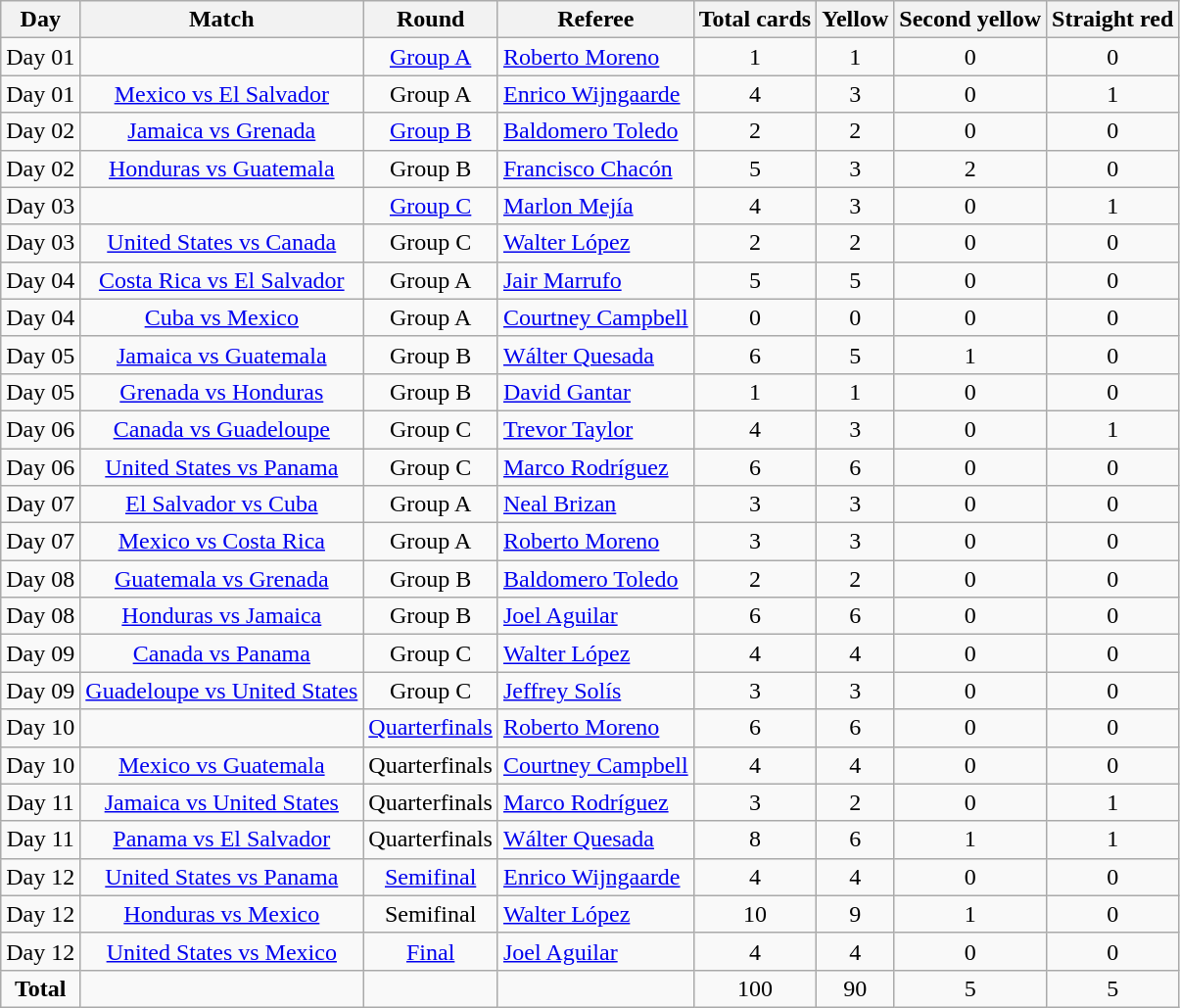<table class="wikitable sortable" style="text-align:center">
<tr>
<th>Day</th>
<th {text-align:justify}>Match</th>
<th>Round</th>
<th>Referee</th>
<th>Total cards</th>
<th> Yellow</th>
<th> Second yellow</th>
<th> Straight red</th>
</tr>
<tr>
<td>Day <span>0</span>1</td>
<td style="text-align:center;"></td>
<td><a href='#'>Group A</a></td>
<td style="text-align:left;"> <a href='#'>Roberto Moreno</a></td>
<td>1</td>
<td>1</td>
<td>0</td>
<td>0</td>
</tr>
<tr>
<td>Day <span>0</span>1</td>
<td style="text-align:center;"> <a href='#'>Mexico vs El Salvador</a> </td>
<td>Group A</td>
<td style="text-align:left;"> <a href='#'>Enrico Wijngaarde</a></td>
<td>4</td>
<td>3</td>
<td>0</td>
<td>1</td>
</tr>
<tr>
<td>Day <span>0</span>2</td>
<td style="text-align:center;"> <a href='#'>Jamaica vs Grenada</a> </td>
<td><a href='#'>Group B</a></td>
<td style="text-align:left;"> <a href='#'>Baldomero Toledo</a></td>
<td>2</td>
<td>2</td>
<td>0</td>
<td>0</td>
</tr>
<tr>
<td>Day <span>0</span>2</td>
<td style="text-align:center;"> <a href='#'>Honduras vs Guatemala</a> </td>
<td>Group B</td>
<td style="text-align:left;"> <a href='#'>Francisco Chacón</a></td>
<td>5</td>
<td>3</td>
<td>2</td>
<td>0</td>
</tr>
<tr>
<td>Day <span>0</span>3</td>
<td style="text-align:center;"></td>
<td><a href='#'>Group C</a></td>
<td style="text-align:left;"> <a href='#'>Marlon Mejía</a></td>
<td>4</td>
<td>3</td>
<td>0</td>
<td>1</td>
</tr>
<tr>
<td>Day <span>0</span>3</td>
<td style="text-align:center;"> <a href='#'>United States vs Canada</a> </td>
<td>Group C</td>
<td style="text-align:left;"> <a href='#'>Walter López</a></td>
<td>2</td>
<td>2</td>
<td>0</td>
<td>0</td>
</tr>
<tr>
<td>Day <span>0</span>4</td>
<td style="text-align:center;"> <a href='#'>Costa Rica vs El Salvador</a> </td>
<td>Group A</td>
<td style="text-align:left;"> <a href='#'>Jair Marrufo</a></td>
<td>5</td>
<td>5</td>
<td>0</td>
<td>0</td>
</tr>
<tr>
<td>Day <span>0</span>4</td>
<td style="text-align:center;"> <a href='#'>Cuba vs Mexico</a> </td>
<td>Group A</td>
<td style="text-align:left;"> <a href='#'>Courtney Campbell</a></td>
<td>0</td>
<td>0</td>
<td>0</td>
<td>0</td>
</tr>
<tr>
<td>Day <span>0</span>5</td>
<td style="text-align:center;"> <a href='#'>Jamaica vs Guatemala</a> </td>
<td>Group B</td>
<td style="text-align:left;"> <a href='#'>Wálter Quesada</a></td>
<td>6</td>
<td>5</td>
<td>1</td>
<td>0</td>
</tr>
<tr>
<td>Day <span>0</span>5</td>
<td style="text-align:center;"> <a href='#'>Grenada vs Honduras</a> </td>
<td>Group B</td>
<td style="text-align:left;"> <a href='#'>David Gantar</a></td>
<td>1</td>
<td>1</td>
<td>0</td>
<td>0</td>
</tr>
<tr>
<td>Day <span>0</span>6</td>
<td style="text-align:center;"> <a href='#'>Canada vs Guadeloupe</a> </td>
<td>Group C</td>
<td style="text-align:left;"> <a href='#'>Trevor Taylor</a></td>
<td>4</td>
<td>3</td>
<td>0</td>
<td>1</td>
</tr>
<tr>
<td>Day <span>0</span>6</td>
<td style="text-align:center;"> <a href='#'>United States vs Panama</a> </td>
<td>Group C</td>
<td style="text-align:left;"> <a href='#'>Marco Rodríguez</a></td>
<td>6</td>
<td>6</td>
<td>0</td>
<td>0</td>
</tr>
<tr>
<td>Day <span>0</span>7</td>
<td style="text-align:center;"> <a href='#'>El Salvador vs Cuba</a> </td>
<td>Group A</td>
<td style="text-align:left;"> <a href='#'>Neal Brizan</a></td>
<td>3</td>
<td>3</td>
<td>0</td>
<td>0</td>
</tr>
<tr>
<td>Day <span>0</span>7</td>
<td style="text-align:center;"> <a href='#'>Mexico vs Costa Rica</a> </td>
<td>Group A</td>
<td style="text-align:left;"> <a href='#'>Roberto Moreno</a></td>
<td>3</td>
<td>3</td>
<td>0</td>
<td>0</td>
</tr>
<tr>
<td>Day <span>0</span>8</td>
<td style="text-align:center;"> <a href='#'>Guatemala vs Grenada</a> </td>
<td>Group B</td>
<td style="text-align:left;"> <a href='#'>Baldomero Toledo</a></td>
<td>2</td>
<td>2</td>
<td>0</td>
<td>0</td>
</tr>
<tr>
<td>Day <span>0</span>8</td>
<td style="text-align:center;"> <a href='#'>Honduras vs Jamaica</a> </td>
<td>Group B</td>
<td style="text-align:left;"> <a href='#'>Joel Aguilar</a></td>
<td>6</td>
<td>6</td>
<td>0</td>
<td>0</td>
</tr>
<tr>
<td>Day <span>0</span>9</td>
<td style="text-align:center;"> <a href='#'>Canada vs Panama</a> </td>
<td>Group C</td>
<td style="text-align:left;"> <a href='#'>Walter López</a></td>
<td>4</td>
<td>4</td>
<td>0</td>
<td>0</td>
</tr>
<tr>
<td>Day <span>0</span>9</td>
<td style="text-align:center;"> <a href='#'>Guadeloupe vs United States</a> </td>
<td>Group C</td>
<td style="text-align:left;"> <a href='#'>Jeffrey Solís</a></td>
<td>3</td>
<td>3</td>
<td>0</td>
<td>0</td>
</tr>
<tr>
<td>Day 10</td>
<td style="text-align:center;"></td>
<td><a href='#'>Quarterfinals</a></td>
<td style="text-align:left;"> <a href='#'>Roberto Moreno</a></td>
<td>6</td>
<td>6</td>
<td>0</td>
<td>0</td>
</tr>
<tr>
<td>Day 10</td>
<td style="text-align:center;"> <a href='#'>Mexico vs Guatemala</a> </td>
<td>Quarterfinals</td>
<td style="text-align:left;"> <a href='#'>Courtney Campbell</a></td>
<td>4</td>
<td>4</td>
<td>0</td>
<td>0</td>
</tr>
<tr>
<td>Day 11</td>
<td style="text-align:center;"> <a href='#'>Jamaica vs United States</a> </td>
<td>Quarterfinals</td>
<td style="text-align:left;"> <a href='#'>Marco Rodríguez</a></td>
<td>3</td>
<td>2</td>
<td>0</td>
<td>1</td>
</tr>
<tr>
<td>Day 11</td>
<td style="text-align:center;"> <a href='#'>Panama vs El Salvador</a> </td>
<td>Quarterfinals</td>
<td style="text-align:left;"> <a href='#'>Wálter Quesada</a></td>
<td>8</td>
<td>6</td>
<td>1</td>
<td>1</td>
</tr>
<tr>
<td>Day 12</td>
<td style="text-align:center;"> <a href='#'>United States vs Panama</a> </td>
<td><a href='#'>Semifinal</a></td>
<td style="text-align:left;"> <a href='#'>Enrico Wijngaarde</a></td>
<td>4</td>
<td>4</td>
<td>0</td>
<td>0</td>
</tr>
<tr>
<td>Day 12</td>
<td style="text-align:center;"> <a href='#'>Honduras vs Mexico</a> </td>
<td>Semifinal</td>
<td style="text-align:left;"> <a href='#'>Walter López</a></td>
<td>10</td>
<td>9</td>
<td>1</td>
<td>0</td>
</tr>
<tr>
<td>Day 12</td>
<td style="text-align:center;"> <a href='#'>United States vs Mexico</a> </td>
<td><a href='#'>Final</a></td>
<td style="text-align:left;"> <a href='#'>Joel Aguilar</a></td>
<td>4</td>
<td>4</td>
<td>0</td>
<td>0</td>
</tr>
<tr class="sortbottom">
<td><strong>Total</strong></td>
<td style="text-align:center;"></td>
<td></td>
<td style="text-align:left;"></td>
<td>100</td>
<td>90</td>
<td>5</td>
<td>5</td>
</tr>
</table>
